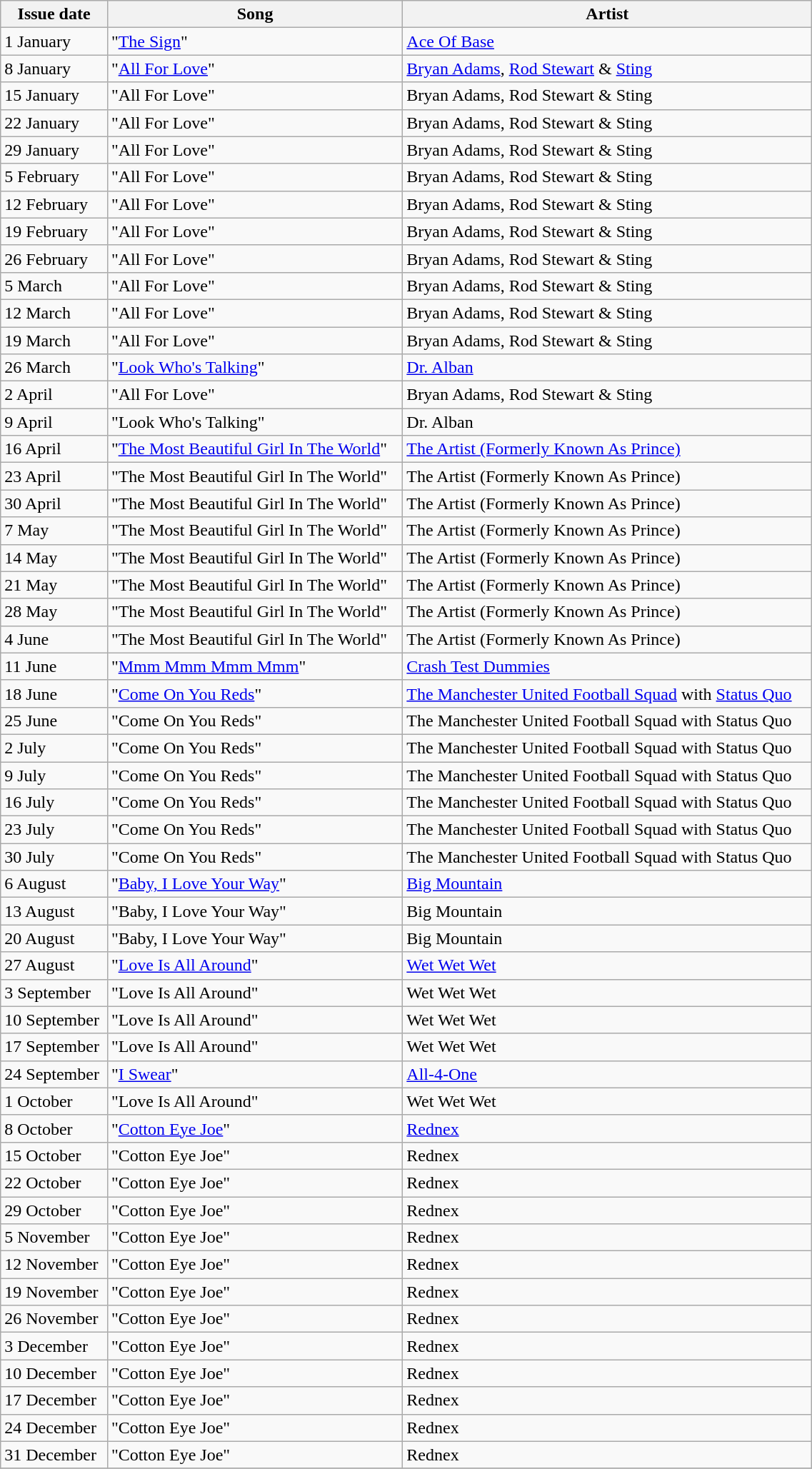<table width="60%" class=wikitable>
<tr>
<th>Issue date</th>
<th>Song</th>
<th>Artist</th>
</tr>
<tr>
<td>1 January</td>
<td>"<a href='#'>The Sign</a>"</td>
<td><a href='#'>Ace Of Base</a></td>
</tr>
<tr>
<td>8 January</td>
<td>"<a href='#'>All For Love</a>"</td>
<td><a href='#'>Bryan Adams</a>, <a href='#'>Rod Stewart</a> & <a href='#'>Sting</a></td>
</tr>
<tr>
<td>15 January</td>
<td>"All For Love"</td>
<td>Bryan Adams, Rod Stewart & Sting</td>
</tr>
<tr>
<td>22 January</td>
<td>"All For Love"</td>
<td>Bryan Adams, Rod Stewart & Sting</td>
</tr>
<tr>
<td>29 January</td>
<td>"All For Love"</td>
<td>Bryan Adams, Rod Stewart & Sting</td>
</tr>
<tr>
<td>5 February</td>
<td>"All For Love"</td>
<td>Bryan Adams, Rod Stewart & Sting</td>
</tr>
<tr>
<td>12 February</td>
<td>"All For Love"</td>
<td>Bryan Adams, Rod Stewart & Sting</td>
</tr>
<tr>
<td>19 February</td>
<td>"All For Love"</td>
<td>Bryan Adams, Rod Stewart & Sting</td>
</tr>
<tr>
<td>26 February</td>
<td>"All For Love"</td>
<td>Bryan Adams, Rod Stewart & Sting</td>
</tr>
<tr>
<td>5 March</td>
<td>"All For Love"</td>
<td>Bryan Adams, Rod Stewart & Sting</td>
</tr>
<tr>
<td>12 March</td>
<td>"All For Love"</td>
<td>Bryan Adams, Rod Stewart & Sting</td>
</tr>
<tr>
<td>19 March</td>
<td>"All For Love"</td>
<td>Bryan Adams, Rod Stewart & Sting</td>
</tr>
<tr>
<td>26 March</td>
<td>"<a href='#'>Look Who's Talking</a>"</td>
<td><a href='#'>Dr. Alban</a></td>
</tr>
<tr>
<td>2 April</td>
<td>"All For Love"</td>
<td>Bryan Adams, Rod Stewart & Sting</td>
</tr>
<tr>
<td>9 April</td>
<td>"Look Who's Talking"</td>
<td>Dr. Alban</td>
</tr>
<tr>
<td>16 April</td>
<td>"<a href='#'>The Most Beautiful Girl In The World</a>"</td>
<td><a href='#'>The Artist (Formerly Known As Prince)</a></td>
</tr>
<tr>
<td>23 April</td>
<td>"The Most Beautiful Girl In The World"</td>
<td>The Artist (Formerly Known As Prince)</td>
</tr>
<tr>
<td>30 April</td>
<td>"The Most Beautiful Girl In The World"</td>
<td>The Artist (Formerly Known As Prince)</td>
</tr>
<tr>
<td>7 May</td>
<td>"The Most Beautiful Girl In The World"</td>
<td>The Artist (Formerly Known As Prince)</td>
</tr>
<tr>
<td>14 May</td>
<td>"The Most Beautiful Girl In The World"</td>
<td>The Artist (Formerly Known As Prince)</td>
</tr>
<tr>
<td>21 May</td>
<td>"The Most Beautiful Girl In The World"</td>
<td>The Artist (Formerly Known As Prince)</td>
</tr>
<tr>
<td>28 May</td>
<td>"The Most Beautiful Girl In The World"</td>
<td>The Artist (Formerly Known As Prince)</td>
</tr>
<tr>
<td>4 June</td>
<td>"The Most Beautiful Girl In The World"</td>
<td>The Artist (Formerly Known As Prince)</td>
</tr>
<tr>
<td>11 June</td>
<td>"<a href='#'>Mmm Mmm Mmm Mmm</a>"</td>
<td><a href='#'>Crash Test Dummies</a></td>
</tr>
<tr>
<td>18 June</td>
<td>"<a href='#'>Come On You Reds</a>"</td>
<td><a href='#'>The Manchester United Football Squad</a> with <a href='#'>Status Quo</a></td>
</tr>
<tr>
<td>25 June</td>
<td>"Come On You Reds"</td>
<td>The Manchester United Football Squad with Status Quo</td>
</tr>
<tr>
<td>2 July</td>
<td>"Come On You Reds"</td>
<td>The Manchester United Football Squad with Status Quo</td>
</tr>
<tr>
<td>9 July</td>
<td>"Come On You Reds"</td>
<td>The Manchester United Football Squad with Status Quo</td>
</tr>
<tr>
<td>16 July</td>
<td>"Come On You Reds"</td>
<td>The Manchester United Football Squad with Status Quo</td>
</tr>
<tr>
<td>23 July</td>
<td>"Come On You Reds"</td>
<td>The Manchester United Football Squad with Status Quo</td>
</tr>
<tr>
<td>30 July</td>
<td>"Come On You Reds"</td>
<td>The Manchester United Football Squad with Status Quo</td>
</tr>
<tr>
<td>6 August</td>
<td>"<a href='#'>Baby, I Love Your Way</a>"</td>
<td><a href='#'>Big Mountain</a></td>
</tr>
<tr>
<td>13 August</td>
<td>"Baby, I Love Your Way"</td>
<td>Big Mountain</td>
</tr>
<tr>
<td>20 August</td>
<td>"Baby, I Love Your Way"</td>
<td>Big Mountain</td>
</tr>
<tr>
<td>27 August</td>
<td>"<a href='#'>Love Is All Around</a>"</td>
<td><a href='#'>Wet Wet Wet</a></td>
</tr>
<tr>
<td>3 September</td>
<td>"Love Is All Around"</td>
<td>Wet Wet Wet</td>
</tr>
<tr>
<td>10 September</td>
<td>"Love Is All Around"</td>
<td>Wet Wet Wet</td>
</tr>
<tr>
<td>17 September</td>
<td>"Love Is All Around"</td>
<td>Wet Wet Wet</td>
</tr>
<tr>
<td>24 September</td>
<td>"<a href='#'>I Swear</a>"</td>
<td><a href='#'>All-4-One</a></td>
</tr>
<tr>
<td>1 October</td>
<td>"Love Is All Around"</td>
<td>Wet Wet Wet</td>
</tr>
<tr>
<td>8 October</td>
<td>"<a href='#'>Cotton Eye Joe</a>"</td>
<td><a href='#'>Rednex</a></td>
</tr>
<tr>
<td>15 October</td>
<td>"Cotton Eye Joe"</td>
<td>Rednex</td>
</tr>
<tr>
<td>22 October</td>
<td>"Cotton Eye Joe"</td>
<td>Rednex</td>
</tr>
<tr>
<td>29 October</td>
<td>"Cotton Eye Joe"</td>
<td>Rednex</td>
</tr>
<tr>
<td>5 November</td>
<td>"Cotton Eye Joe"</td>
<td>Rednex</td>
</tr>
<tr>
<td>12 November</td>
<td>"Cotton Eye Joe"</td>
<td>Rednex</td>
</tr>
<tr>
<td>19 November</td>
<td>"Cotton Eye Joe"</td>
<td>Rednex</td>
</tr>
<tr>
<td>26 November</td>
<td>"Cotton Eye Joe"</td>
<td>Rednex</td>
</tr>
<tr>
<td>3 December</td>
<td>"Cotton Eye Joe"</td>
<td>Rednex</td>
</tr>
<tr>
<td>10 December</td>
<td>"Cotton Eye Joe"</td>
<td>Rednex</td>
</tr>
<tr>
<td>17 December</td>
<td>"Cotton Eye Joe"</td>
<td>Rednex</td>
</tr>
<tr>
<td>24 December</td>
<td>"Cotton Eye Joe"</td>
<td>Rednex</td>
</tr>
<tr>
<td>31 December</td>
<td>"Cotton Eye Joe"</td>
<td>Rednex</td>
</tr>
<tr>
</tr>
</table>
